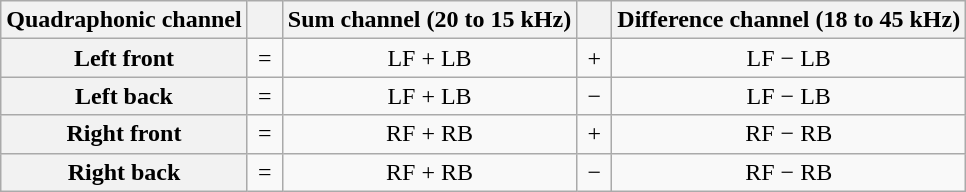<table class="wikitable" style="text-align:center">
<tr>
<th>Quadraphonic channel</th>
<th>    </th>
<th>Sum channel (20 to 15 kHz)</th>
<th>    </th>
<th>Difference channel (18 to 45 kHz)</th>
</tr>
<tr>
<th>Left front</th>
<td>=</td>
<td>LF + LB</td>
<td>+</td>
<td>LF − LB</td>
</tr>
<tr>
<th>Left back</th>
<td>=</td>
<td>LF + LB</td>
<td>−</td>
<td>LF − LB</td>
</tr>
<tr>
<th>Right front</th>
<td>=</td>
<td>RF + RB</td>
<td>+</td>
<td>RF − RB</td>
</tr>
<tr>
<th>Right back</th>
<td>=</td>
<td>RF + RB</td>
<td>−</td>
<td>RF − RB</td>
</tr>
</table>
